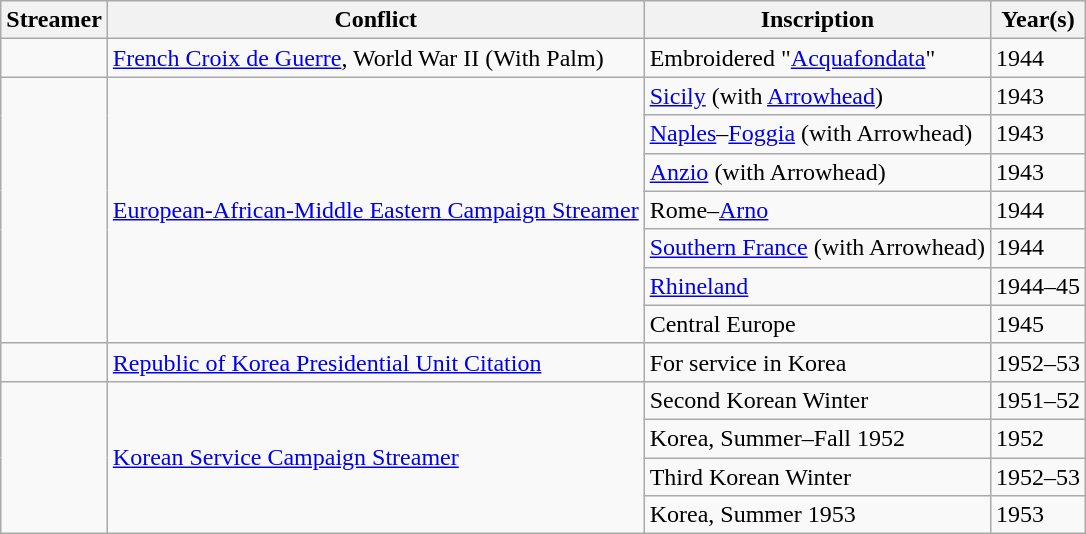<table class="wikitable" style="float:center;">
<tr style="background:#efefef;">
<th>Streamer</th>
<th>Conflict</th>
<th>Inscription</th>
<th>Year(s)</th>
</tr>
<tr>
<td></td>
<td><a href='#'>French Croix de Guerre</a>, World War II (With Palm)</td>
<td>Embroidered "<a href='#'>Acquafondata</a>"</td>
<td>1944</td>
</tr>
<tr>
<td rowspan="7"></td>
<td rowspan="7"><a href='#'>European-African-Middle Eastern Campaign Streamer</a></td>
<td><a href='#'>Sicily</a> (with <a href='#'>Arrowhead</a>)</td>
<td>1943</td>
</tr>
<tr>
<td><a href='#'>Naples</a>–<a href='#'>Foggia</a> (with Arrowhead)</td>
<td>1943</td>
</tr>
<tr>
<td><a href='#'>Anzio</a> (with Arrowhead)</td>
<td>1943</td>
</tr>
<tr>
<td>Rome–<a href='#'>Arno</a></td>
<td>1944</td>
</tr>
<tr>
<td><a href='#'>Southern France</a> (with Arrowhead)</td>
<td>1944</td>
</tr>
<tr>
<td><a href='#'>Rhineland</a></td>
<td>1944–45</td>
</tr>
<tr>
<td>Central Europe</td>
<td>1945</td>
</tr>
<tr>
<td></td>
<td><a href='#'>Republic of Korea Presidential Unit Citation</a></td>
<td>For service in Korea</td>
<td>1952–53</td>
</tr>
<tr>
<td rowspan="4"></td>
<td rowspan="4"><a href='#'>Korean Service Campaign Streamer</a></td>
<td>Second Korean Winter</td>
<td>1951–52</td>
</tr>
<tr>
<td>Korea, Summer–Fall 1952</td>
<td>1952</td>
</tr>
<tr>
<td>Third Korean Winter</td>
<td>1952–53</td>
</tr>
<tr>
<td>Korea, Summer 1953</td>
<td>1953</td>
</tr>
</table>
